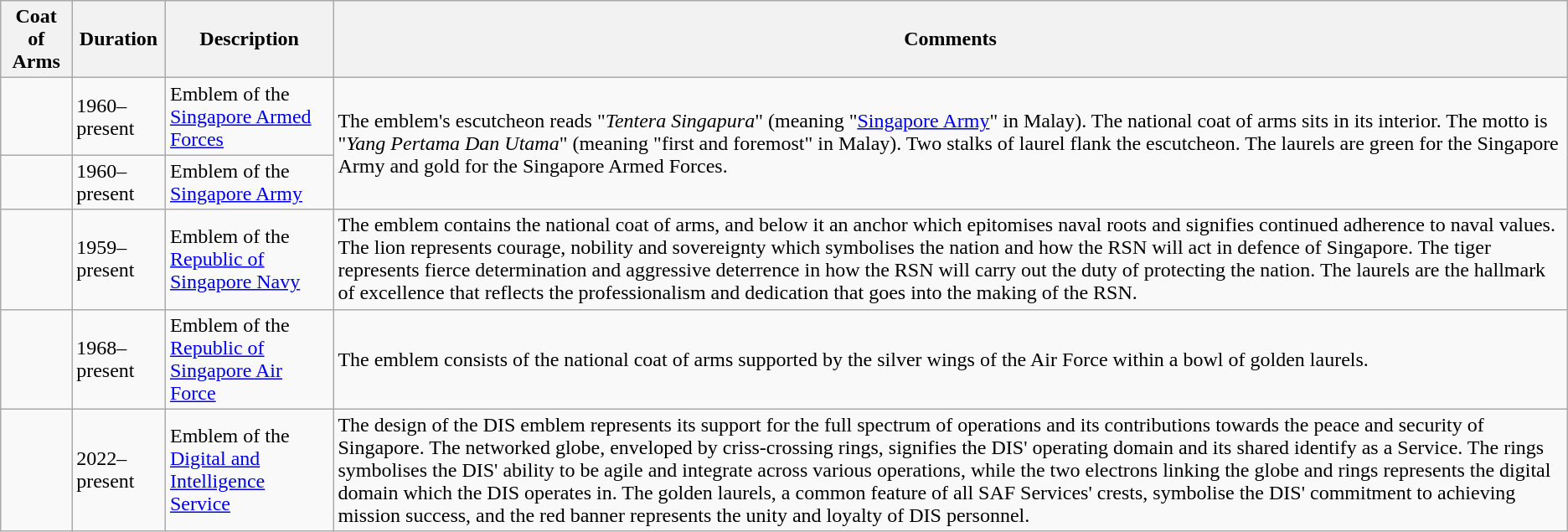<table class="wikitable">
<tr>
<th>Coat of Arms</th>
<th>Duration</th>
<th>Description</th>
<th>Comments</th>
</tr>
<tr>
<td></td>
<td>1960–present</td>
<td>Emblem of the <a href='#'>Singapore Armed Forces</a></td>
<td rowspan="2">The emblem's escutcheon reads "<em>Tentera Singapura</em>" (meaning "<a href='#'>Singapore Army</a>" in Malay). The national coat of arms sits in its interior. The motto is "<em>Yang Pertama Dan Utama</em>" (meaning "first and foremost" in Malay). Two stalks of laurel flank the escutcheon. The laurels are green for the Singapore Army and gold for the Singapore Armed Forces.</td>
</tr>
<tr>
<td></td>
<td>1960–present</td>
<td>Emblem of the <a href='#'>Singapore Army</a></td>
</tr>
<tr>
<td></td>
<td>1959–present</td>
<td>Emblem of the <a href='#'>Republic of Singapore Navy</a></td>
<td>The emblem contains the national coat of arms, and below it an anchor which epitomises naval roots and signifies continued adherence to naval values. The lion represents courage, nobility and sovereignty which symbolises the nation and how the RSN will act in defence of Singapore. The tiger represents fierce determination and aggressive deterrence in how the RSN will carry out the duty of protecting the nation. The laurels are the hallmark of excellence that reflects the professionalism and dedication that goes into the making of the RSN.</td>
</tr>
<tr>
<td></td>
<td>1968–present</td>
<td>Emblem of the <a href='#'>Republic of Singapore Air Force</a></td>
<td>The emblem consists of the national coat of arms supported by the silver wings of the Air Force within a bowl of golden laurels.</td>
</tr>
<tr>
<td></td>
<td>2022–present</td>
<td>Emblem of the  <a href='#'>Digital and Intelligence Service</a></td>
<td>The design of the DIS emblem represents its support for the full spectrum of operations and its contributions towards the peace and security of Singapore. The networked globe, enveloped by criss-crossing rings, signifies the DIS' operating domain and its shared identify as a Service. The rings symbolises the DIS' ability to be agile and integrate across various operations, while the two electrons linking the globe and rings represents the digital domain which the DIS operates in. The golden laurels, a common feature of all SAF Services' crests, symbolise the DIS' commitment to achieving mission success, and the red banner represents the unity and loyalty of DIS personnel.</td>
</tr>
</table>
